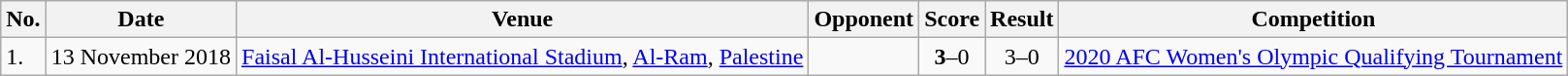<table class="wikitable">
<tr>
<th>No.</th>
<th>Date</th>
<th>Venue</th>
<th>Opponent</th>
<th>Score</th>
<th>Result</th>
<th>Competition</th>
</tr>
<tr>
<td>1.</td>
<td>13 November 2018</td>
<td><a href='#'>Faisal Al-Husseini International Stadium</a>, <a href='#'>Al-Ram</a>, <a href='#'>Palestine</a></td>
<td></td>
<td align=center><strong>3</strong>–0</td>
<td align=center>3–0</td>
<td><a href='#'>2020 AFC Women's Olympic Qualifying Tournament</a></td>
</tr>
</table>
